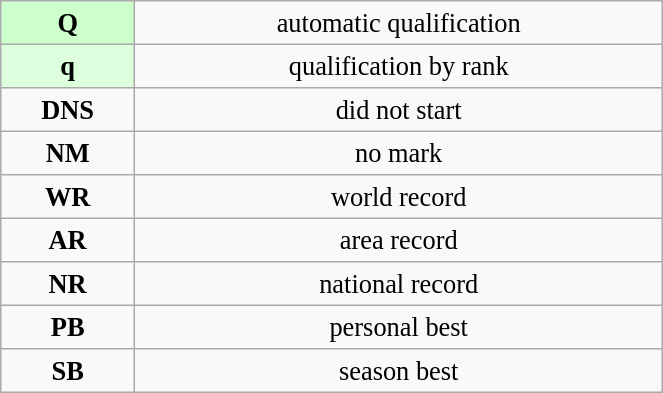<table class="wikitable" style=" text-align:center; font-size:110%;" width="35%">
<tr>
<td bgcolor="ccffcc"><strong>Q</strong></td>
<td>automatic qualification</td>
</tr>
<tr>
<td bgcolor="ddffdd"><strong>q</strong></td>
<td>qualification by rank</td>
</tr>
<tr>
<td><strong>DNS</strong></td>
<td>did not start</td>
</tr>
<tr>
<td><strong>NM</strong></td>
<td>no mark</td>
</tr>
<tr>
<td><strong>WR</strong></td>
<td>world record</td>
</tr>
<tr>
<td><strong>AR</strong></td>
<td>area record</td>
</tr>
<tr>
<td><strong>NR</strong></td>
<td>national record</td>
</tr>
<tr>
<td><strong>PB</strong></td>
<td>personal best</td>
</tr>
<tr>
<td><strong>SB</strong></td>
<td>season best</td>
</tr>
</table>
